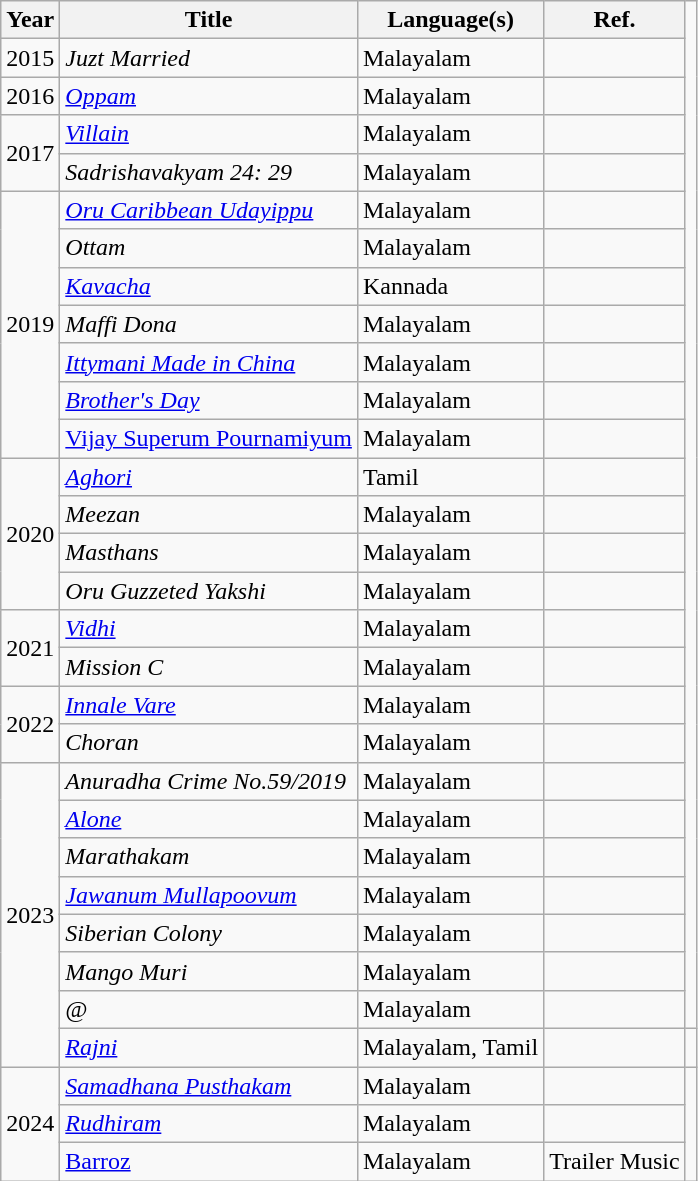<table class="wikitable sortable">
<tr>
<th>Year</th>
<th>Title</th>
<th>Language(s)</th>
<th>Ref.</th>
</tr>
<tr>
<td>2015</td>
<td><em>Juzt Married</em></td>
<td>Malayalam</td>
<td></td>
</tr>
<tr>
<td>2016</td>
<td><em><a href='#'>Oppam</a></em></td>
<td>Malayalam</td>
<td></td>
</tr>
<tr>
<td rowspan="2">2017</td>
<td><a href='#'><em>Villain</em></a></td>
<td>Malayalam</td>
<td></td>
</tr>
<tr>
<td><em>Sadrishavakyam 24: 29</em></td>
<td>Malayalam</td>
<td></td>
</tr>
<tr>
<td rowspan="7">2019</td>
<td><em><a href='#'>Oru Caribbean Udayippu</a></em></td>
<td>Malayalam</td>
<td></td>
</tr>
<tr>
<td><em>Ottam</em></td>
<td>Malayalam</td>
<td></td>
</tr>
<tr>
<td><em><a href='#'>Kavacha</a></em></td>
<td>Kannada</td>
<td></td>
</tr>
<tr>
<td><em>Maffi Dona</em></td>
<td>Malayalam</td>
<td></td>
</tr>
<tr>
<td><a href='#'><em>Ittymani Made in China</em></a></td>
<td>Malayalam</td>
<td></td>
</tr>
<tr>
<td><em><a href='#'>Brother's Day</a></em></td>
<td>Malayalam</td>
<td></td>
</tr>
<tr>
<td><a href='#'>Vijay Superum Pournamiyum</a></td>
<td>Malayalam</td>
<td></td>
</tr>
<tr>
<td rowspan="4">2020</td>
<td><em><a href='#'>Aghori</a></em></td>
<td>Tamil</td>
<td></td>
</tr>
<tr>
<td><em>Meezan</em></td>
<td>Malayalam</td>
<td></td>
</tr>
<tr>
<td><em>Masthans</em></td>
<td>Malayalam</td>
<td></td>
</tr>
<tr>
<td><em>Oru Guzzeted Yakshi</em></td>
<td>Malayalam</td>
<td></td>
</tr>
<tr>
<td rowspan="2">2021</td>
<td><em><a href='#'>Vidhi</a></em></td>
<td>Malayalam</td>
<td></td>
</tr>
<tr>
<td><em>Mission C</em></td>
<td>Malayalam</td>
<td></td>
</tr>
<tr>
<td rowspan="2">2022</td>
<td><em><a href='#'>Innale Vare</a></em></td>
<td>Malayalam</td>
<td></td>
</tr>
<tr>
<td><em>Choran</em></td>
<td>Malayalam</td>
<td></td>
</tr>
<tr>
<td rowspan="8">2023</td>
<td><em>Anuradha Crime No.59/2019</em></td>
<td>Malayalam</td>
<td></td>
</tr>
<tr>
<td><a href='#'><em>Alone</em></a></td>
<td>Malayalam</td>
<td></td>
</tr>
<tr>
<td><em>Marathakam</em></td>
<td>Malayalam</td>
<td></td>
</tr>
<tr>
<td><em><a href='#'>Jawanum Mullapoovum</a></em></td>
<td>Malayalam</td>
<td></td>
</tr>
<tr>
<td><em>Siberian Colony</em></td>
<td>Malayalam</td>
<td></td>
</tr>
<tr>
<td><em>Mango Muri</em></td>
<td>Malayalam</td>
<td></td>
</tr>
<tr>
<td><em>@</em></td>
<td>Malayalam</td>
<td></td>
</tr>
<tr>
<td><a href='#'><em>Rajni</em></a></td>
<td>Malayalam, Tamil</td>
<td></td>
<td></td>
</tr>
<tr>
<td rowspan="8">2024</td>
<td><em><a href='#'>Samadhana Pusthakam</a></em></td>
<td>Malayalam</td>
<td></td>
</tr>
<tr>
<td><em><a href='#'>Rudhiram</a></em></td>
<td>Malayalam</td>
<td></td>
</tr>
<tr>
<td><a href='#'>Barroz</a></td>
<td>Malayalam</td>
<td>Trailer Music</td>
</tr>
</table>
